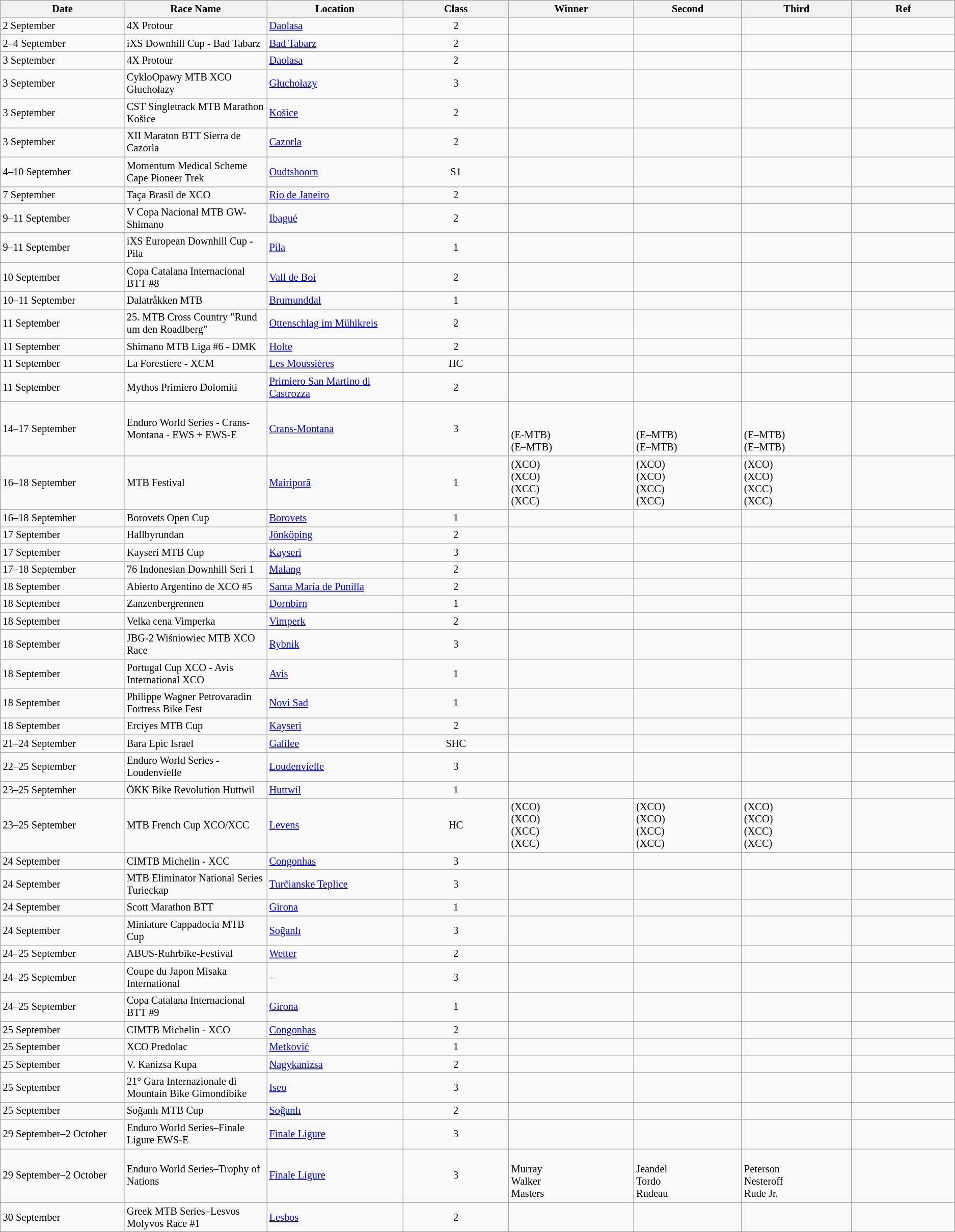<table class="wikitable sortable" style="font-size:85%;">
<tr>
<th style="width:190px;">Date</th>
<th style="width:210px;">Race Name</th>
<th style="width:210px;">Location</th>
<th style="width:170px;">Class</th>
<th width=200px>Winner</th>
<th style="width:170px;">Second</th>
<th style="width:170px;">Third</th>
<th style="width:170px;">Ref</th>
</tr>
<tr>
<td>2 September</td>
<td>4X Protour</td>
<td> <a href='#'>Daolasa</a></td>
<td align=center>2</td>
<td></td>
<td></td>
<td></td>
<td align=center></td>
</tr>
<tr>
<td>2–4 September</td>
<td>iXS Downhill Cup - Bad Tabarz</td>
<td> <a href='#'>Bad Tabarz</a></td>
<td align=center>2</td>
<td></td>
<td></td>
<td></td>
<td align=center></td>
</tr>
<tr>
<td>3 September</td>
<td>4X Protour</td>
<td> <a href='#'>Daolasa</a></td>
<td align=center>2</td>
<td></td>
<td></td>
<td></td>
<td align=center></td>
</tr>
<tr>
<td>3 September</td>
<td>CykloOpawy MTB XCO Głuchołazy</td>
<td> <a href='#'>Głuchołazy</a></td>
<td align=center>3</td>
<td></td>
<td></td>
<td></td>
<td align=center></td>
</tr>
<tr>
<td>3 September</td>
<td>CST Singletrack MTB Marathon Košice</td>
<td> <a href='#'>Košice</a></td>
<td align=center>2</td>
<td></td>
<td></td>
<td></td>
<td align=center></td>
</tr>
<tr>
<td>3 September</td>
<td>XII Maraton BTT Sierra de Cazorla</td>
<td> <a href='#'>Cazorla</a></td>
<td align=center>2</td>
<td></td>
<td></td>
<td></td>
<td align=center></td>
</tr>
<tr>
<td>4–10 September</td>
<td>Momentum Medical Scheme Cape Pioneer Trek</td>
<td> <a href='#'>Oudtshoorn</a></td>
<td align=center>S1</td>
<td><br></td>
<td><br></td>
<td><br></td>
<td align=center></td>
</tr>
<tr>
<td>7 September</td>
<td>Taça Brasil de XCO</td>
<td> <a href='#'>Rio de Janeiro</a></td>
<td align=center>2</td>
<td><br></td>
<td><br></td>
<td><br></td>
<td align=center></td>
</tr>
<tr>
<td>9–11 September</td>
<td>V Copa Nacional MTB GW-Shimano</td>
<td> <a href='#'>Ibagué</a></td>
<td align=center>2</td>
<td><br></td>
<td><br></td>
<td><br></td>
<td align=center></td>
</tr>
<tr>
<td>9–11 September</td>
<td>iXS European Downhill Cup - Pila</td>
<td> <a href='#'>Pila</a></td>
<td align=center>1</td>
<td><br></td>
<td><br></td>
<td><br></td>
<td align=center></td>
</tr>
<tr>
<td>10 September</td>
<td>Copa Catalana Internacional BTT #8</td>
<td> <a href='#'>Vall de Boí</a></td>
<td align=center>2</td>
<td><br></td>
<td><br></td>
<td><br></td>
<td align=center></td>
</tr>
<tr>
<td>10–11 September</td>
<td>Dalatråkken MTB</td>
<td> <a href='#'>Brumunddal</a></td>
<td align=center>1</td>
<td></td>
<td></td>
<td></td>
<td align=center></td>
</tr>
<tr>
<td>11 September</td>
<td>25. MTB Cross Country "Rund um den Roadlberg"</td>
<td> <a href='#'>Ottenschlag im Mühlkreis</a></td>
<td align=center>2</td>
<td><br></td>
<td><br></td>
<td><br></td>
<td align=center></td>
</tr>
<tr>
<td>11 September</td>
<td>Shimano MTB Liga #6 - DMK</td>
<td> <a href='#'>Holte</a></td>
<td align=center>2</td>
<td><br></td>
<td><br></td>
<td><br></td>
<td align=center></td>
</tr>
<tr>
<td>11 September</td>
<td>La Forestiere - XCM</td>
<td> <a href='#'>Les Moussières</a></td>
<td align=center>HC</td>
<td><br></td>
<td><br></td>
<td><br></td>
<td align=center></td>
</tr>
<tr>
<td>11 September</td>
<td>Mythos Primiero Dolomiti</td>
<td> <a href='#'>Primiero San Martino di Castrozza</a></td>
<td align=center>2</td>
<td><br></td>
<td><br></td>
<td><br></td>
<td align=center></td>
</tr>
<tr>
<td>14–17 September</td>
<td>Enduro World Series - Crans-Montana - EWS + EWS-E</td>
<td> <a href='#'>Crans-Montana</a></td>
<td align=center>3</td>
<td><br><br> (E-MTB)<br> (E–MTB)</td>
<td><br><br> (E–MTB)<br> (E–MTB)</td>
<td><br><br> (E–MTB)<br> (E–MTB)</td>
<td align=center></td>
</tr>
<tr>
<td>16–18 September</td>
<td>MTB Festival</td>
<td> <a href='#'>Mairiporã</a></td>
<td align=center>1</td>
<td> (XCO)<br> (XCO)<br> (XCC)<br> (XCC)</td>
<td> (XCO)<br> (XCO)<br> (XCC)<br> (XCC)</td>
<td> (XCO)<br> (XCO)<br> (XCC)<br> (XCC)</td>
<td align=center></td>
</tr>
<tr>
<td>16–18 September</td>
<td>Borovets Open Cup</td>
<td> <a href='#'>Borovets</a></td>
<td align=center>1</td>
<td></td>
<td></td>
<td></td>
<td align=center></td>
</tr>
<tr>
<td>17 September</td>
<td>Hallbyrundan</td>
<td> <a href='#'>Jönköping</a></td>
<td align=center>2</td>
<td><br></td>
<td><br></td>
<td><br></td>
<td align=center></td>
</tr>
<tr>
<td>17 September</td>
<td>Kayseri MTB Cup</td>
<td> <a href='#'>Kayseri</a></td>
<td align=center>3</td>
<td><br></td>
<td><br></td>
<td><br></td>
<td align=center></td>
</tr>
<tr>
<td>17–18 September</td>
<td>76 Indonesian Downhill Seri 1</td>
<td> <a href='#'>Malang</a></td>
<td align=center>2</td>
<td><br></td>
<td><br></td>
<td><br></td>
<td align=center></td>
</tr>
<tr>
<td>18 September</td>
<td>Abierto Argentino de XCO #5</td>
<td> <a href='#'>Santa María de Punilla</a></td>
<td align=center>2</td>
<td><br></td>
<td><br></td>
<td><br></td>
<td align=center></td>
</tr>
<tr>
<td>18 September</td>
<td>Zanzenbergrennen</td>
<td> <a href='#'>Dornbirn</a></td>
<td align=center>1</td>
<td><br></td>
<td><br></td>
<td><br></td>
<td align=center></td>
</tr>
<tr>
<td>18 September</td>
<td>Velka cena Vimperka</td>
<td> <a href='#'>Vimperk</a></td>
<td align=center>2</td>
<td><br></td>
<td><br></td>
<td><br></td>
<td align=center></td>
</tr>
<tr>
<td>18 September</td>
<td>JBG-2 Wiśniowiec MTB XCO Race</td>
<td> <a href='#'>Rybnik</a></td>
<td align=center>3</td>
<td><br></td>
<td><br></td>
<td><br></td>
<td align=center></td>
</tr>
<tr>
<td>18 September</td>
<td>Portugal Cup XCO - Avis International XCO</td>
<td> <a href='#'>Avis</a></td>
<td align=center>1</td>
<td><br></td>
<td><br></td>
<td><br></td>
<td align=center></td>
</tr>
<tr>
<td>18 September</td>
<td>Philippe Wagner Petrovaradin Fortress Bike Fest</td>
<td> <a href='#'>Novi Sad</a></td>
<td align=center>1</td>
<td><br></td>
<td><br></td>
<td><br></td>
<td align=center></td>
</tr>
<tr>
<td>18 September</td>
<td>Erciyes MTB Cup</td>
<td> <a href='#'>Kayseri</a></td>
<td align=center>2</td>
<td><br></td>
<td><br></td>
<td><br></td>
<td align=center></td>
</tr>
<tr>
<td>21–24 September</td>
<td>Bara Epic Israel</td>
<td> <a href='#'>Galilee</a></td>
<td align=center>SHC</td>
<td><br></td>
<td><br></td>
<td><br></td>
<td align=center></td>
</tr>
<tr>
<td>22–25 September</td>
<td>Enduro World Series - Loudenvielle</td>
<td> <a href='#'>Loudenvielle</a></td>
<td align=center>3</td>
<td><br></td>
<td><br></td>
<td><br></td>
<td align=center></td>
</tr>
<tr>
<td>23–25 September</td>
<td>ÖKK Bike Revolution Huttwil</td>
<td> <a href='#'>Huttwil</a></td>
<td align=center>1</td>
<td><br></td>
<td><br></td>
<td><br></td>
<td align=center></td>
</tr>
<tr>
<td>23–25 September</td>
<td>MTB French Cup XCO/XCC</td>
<td> <a href='#'>Levens</a></td>
<td align=center>HC</td>
<td> (XCO)<br> (XCO)<br> (XCC)<br> (XCC)</td>
<td> (XCO)<br> (XCO)<br> (XCC)<br> (XCC)</td>
<td> (XCO)<br> (XCO)<br> (XCC)<br> (XCC)</td>
<td align=center></td>
</tr>
<tr>
<td>24 September</td>
<td>CIMTB Michelin - XCC</td>
<td> <a href='#'>Congonhas</a></td>
<td align=center>3</td>
<td><br></td>
<td><br></td>
<td><br></td>
<td align=center></td>
</tr>
<tr>
<td>24 September</td>
<td>MTB Eliminator National Series Turieckap</td>
<td> <a href='#'>Turčianske Teplice</a></td>
<td align=center>3</td>
<td><br></td>
<td><br></td>
<td><br></td>
<td align=center></td>
</tr>
<tr>
<td>24 September</td>
<td>Scott Marathon BTT</td>
<td> <a href='#'>Girona</a></td>
<td align=center>1</td>
<td><br></td>
<td><br></td>
<td><br></td>
<td align=center></td>
</tr>
<tr>
<td>24 September</td>
<td>Miniature Cappadocia MTB Cup</td>
<td> <a href='#'>Soğanlı</a></td>
<td align=center>3</td>
<td><br></td>
<td><br></td>
<td><br></td>
<td align=center></td>
</tr>
<tr>
<td>24–25 September</td>
<td>ABUS-Ruhrbike-Festival</td>
<td> <a href='#'>Wetter</a></td>
<td align=center>2</td>
<td><br></td>
<td><br></td>
<td><br></td>
<td align=center></td>
</tr>
<tr>
<td>24–25 September</td>
<td>Coupe du Japon Misaka International</td>
<td> –</td>
<td align=center>3</td>
<td><br></td>
<td><br></td>
<td><br></td>
<td align=center></td>
</tr>
<tr>
<td>24–25 September</td>
<td>Copa Catalana Internacional BTT #9</td>
<td> <a href='#'>Girona</a></td>
<td align=center>1</td>
<td><br></td>
<td><br></td>
<td><br></td>
<td align=center></td>
</tr>
<tr>
<td>25 September</td>
<td>CIMTB Michelin - XCO</td>
<td> <a href='#'>Congonhas</a></td>
<td align=center>2</td>
<td><br></td>
<td><br></td>
<td><br></td>
<td align=center></td>
</tr>
<tr>
<td>25 September</td>
<td>XCO Predolac</td>
<td> <a href='#'>Metković</a></td>
<td align=center>1</td>
<td><br></td>
<td><br></td>
<td><br></td>
<td align=center></td>
</tr>
<tr>
<td>25 September</td>
<td>V. Kanizsa Kupa</td>
<td> <a href='#'>Nagykanizsa</a></td>
<td align=center>2</td>
<td><br></td>
<td><br></td>
<td><br></td>
<td align=center></td>
</tr>
<tr>
<td>25 September</td>
<td>21° Gara Internazionale di Mountain Bike Gimondibike</td>
<td> <a href='#'>Iseo</a></td>
<td align=center>3</td>
<td><br></td>
<td><br></td>
<td><br></td>
<td align=center></td>
</tr>
<tr>
<td>25 September</td>
<td>Soğanlı MTB Cup</td>
<td> <a href='#'>Soğanlı</a></td>
<td align=center>2</td>
<td><br></td>
<td><br></td>
<td><br></td>
<td align=center></td>
</tr>
<tr>
<td>29 September–2 October</td>
<td>Enduro World Series–Finale Ligure EWS-E</td>
<td> <a href='#'>Finale Ligure</a></td>
<td align=center>3</td>
<td><br></td>
<td><br></td>
<td><br></td>
<td align=center></td>
</tr>
<tr>
<td>29 September–2 October</td>
<td>Enduro World Series–Trophy of Nations</td>
<td> <a href='#'>Finale Ligure</a></td>
<td align=center>3</td>
<td><br>Murray<br>Walker<br>Masters</td>
<td><br>Jeandel<br>Tordo<br>Rudeau</td>
<td><br>Peterson<br>Nesteroff<br>Rude Jr.</td>
<td align=center></td>
</tr>
<tr>
<td>30 September</td>
<td>Greek MTB Series–Lesvos Molyvos Race #1</td>
<td> <a href='#'>Lesbos</a></td>
<td align=center>2</td>
<td><br></td>
<td><br></td>
<td><br></td>
<td align=center></td>
</tr>
</table>
